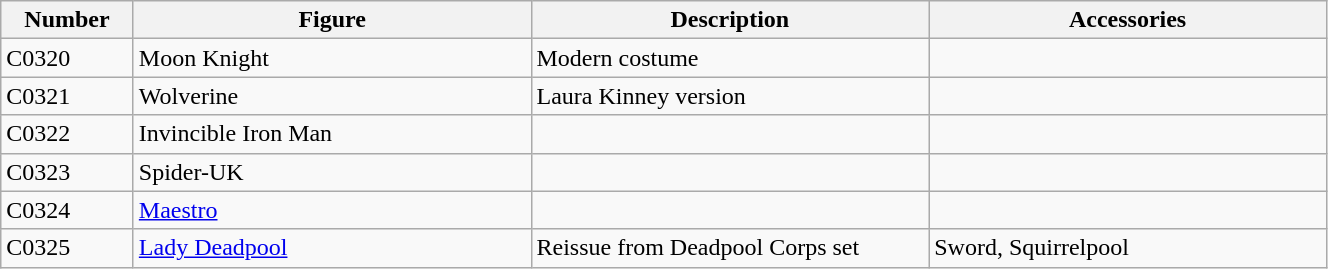<table class="wikitable" width="70%">
<tr>
<th width=10%>Number</th>
<th width=30%>Figure</th>
<th width=30%>Description</th>
<th width=30%>Accessories</th>
</tr>
<tr>
<td>C0320</td>
<td>Moon Knight</td>
<td>Modern costume</td>
<td></td>
</tr>
<tr>
<td>C0321</td>
<td>Wolverine</td>
<td>Laura Kinney version</td>
<td></td>
</tr>
<tr>
<td>C0322</td>
<td>Invincible Iron Man</td>
<td></td>
<td></td>
</tr>
<tr>
<td>C0323</td>
<td>Spider-UK</td>
<td></td>
<td></td>
</tr>
<tr>
<td>C0324</td>
<td><a href='#'>Maestro</a></td>
<td></td>
<td></td>
</tr>
<tr>
<td>C0325</td>
<td><a href='#'>Lady Deadpool</a></td>
<td>Reissue from Deadpool Corps set</td>
<td>Sword, Squirrelpool</td>
</tr>
</table>
